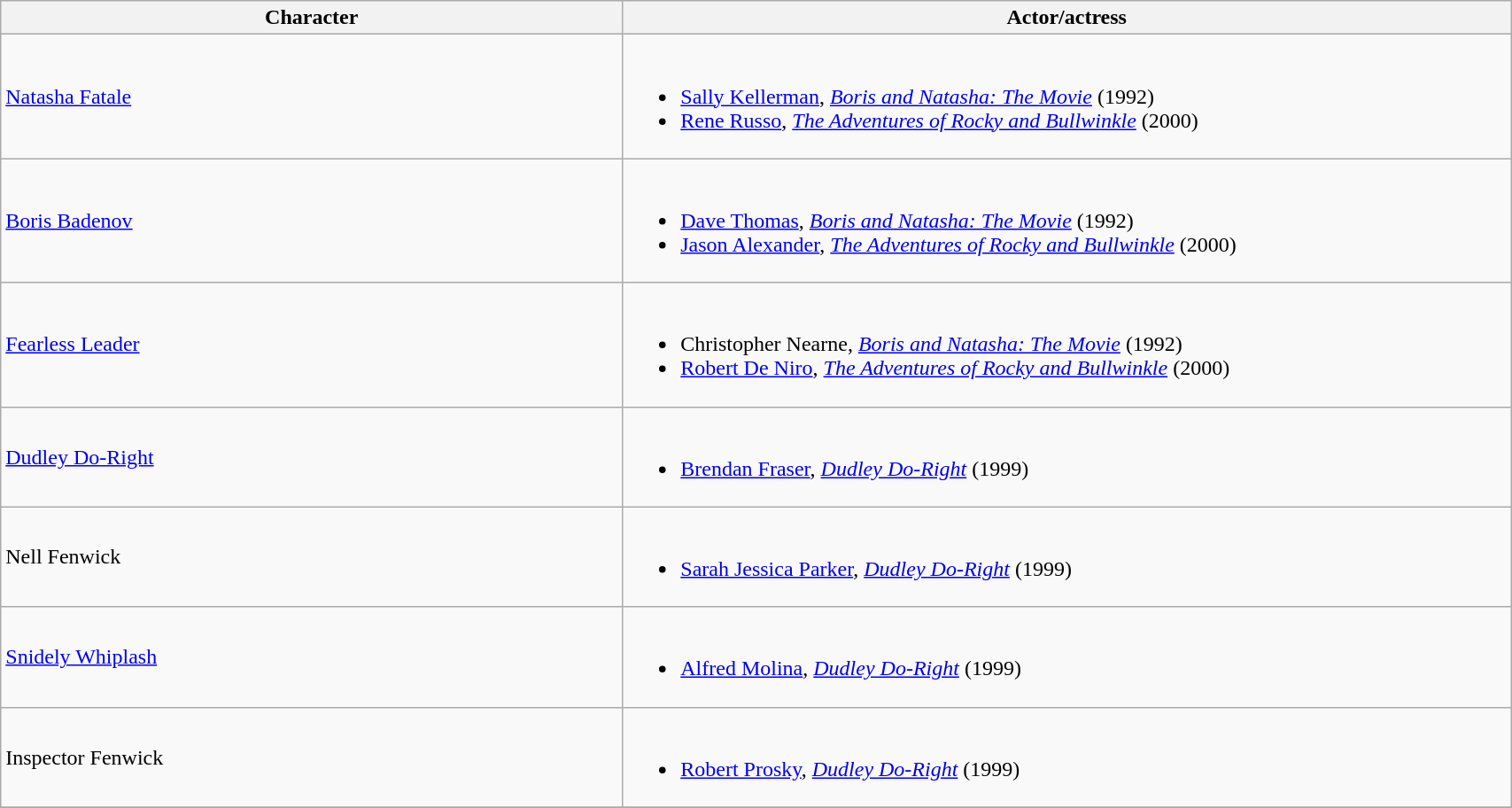<table style="width:90%;" class="wikitable">
<tr>
<th style="width:35%;">Character</th>
<th style="width:50%;">Actor/actress</th>
</tr>
<tr>
<td><a href='#'>Natasha Fatale</a></td>
<td><br><ul><li><a href='#'>Sally Kellerman</a>, <em><a href='#'>Boris and Natasha: The Movie</a></em>  (1992)</li><li><a href='#'>Rene Russo</a>, <em><a href='#'>The Adventures of Rocky and Bullwinkle</a></em> (2000)</li></ul></td>
</tr>
<tr>
<td><a href='#'>Boris Badenov</a></td>
<td><br><ul><li><a href='#'>Dave Thomas</a>, <em><a href='#'>Boris and Natasha: The Movie</a></em>  (1992)</li><li><a href='#'>Jason Alexander</a>, <em><a href='#'>The Adventures of Rocky and Bullwinkle</a></em> (2000)</li></ul></td>
</tr>
<tr>
<td><a href='#'>Fearless Leader</a></td>
<td><br><ul><li>Christopher Nearne, <em><a href='#'>Boris and Natasha: The Movie</a></em>  (1992)</li><li><a href='#'>Robert De Niro</a>,  <em><a href='#'>The Adventures of Rocky and Bullwinkle</a></em> (2000)</li></ul></td>
</tr>
<tr>
<td><a href='#'>Dudley Do-Right</a></td>
<td><br><ul><li><a href='#'>Brendan Fraser</a>, <em><a href='#'>Dudley Do-Right</a></em> (1999)</li></ul></td>
</tr>
<tr>
<td>Nell Fenwick</td>
<td><br><ul><li><a href='#'>Sarah Jessica Parker</a>, <em><a href='#'>Dudley Do-Right</a></em> (1999)</li></ul></td>
</tr>
<tr>
<td><a href='#'>Snidely Whiplash</a></td>
<td><br><ul><li><a href='#'>Alfred Molina</a>, <em><a href='#'>Dudley Do-Right</a></em> (1999)</li></ul></td>
</tr>
<tr>
<td>Inspector Fenwick</td>
<td><br><ul><li><a href='#'>Robert Prosky</a>, <em><a href='#'>Dudley Do-Right</a></em> (1999)</li></ul></td>
</tr>
<tr |}>
</tr>
</table>
